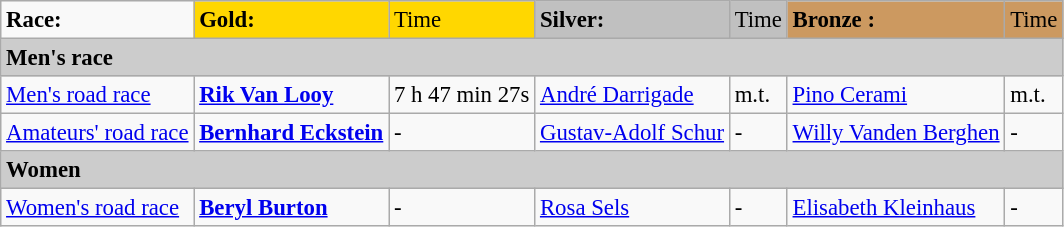<table class="wikitable" style="text-align: left; font-size: 95%; border: gray solid 1px; border-collapse: collapse;">
<tr>
<td><strong>Race:</strong></td>
<td !align="center" bgcolor="gold"><strong>Gold:</strong></td>
<td !align="center" bgcolor="gold">Time</td>
<td !align="center" bgcolor="silver"><strong>Silver:</strong></td>
<td !align="center" bgcolor="silver">Time</td>
<td !align="center" bgcolor="CC9960"><strong>Bronze :</strong></td>
<td !align="center" bgcolor="CC9960">Time</td>
</tr>
<tr bgcolor="#cccccc">
<td colspan=7><strong>Men's race</strong></td>
</tr>
<tr>
<td><a href='#'>Men's road race</a><br></td>
<td><strong><a href='#'>Rik Van Looy</a></strong><br><small></small></td>
<td>7 h 47 min 27s</td>
<td><a href='#'>André Darrigade</a><br><small></small></td>
<td>m.t.</td>
<td><a href='#'>Pino Cerami</a><br><small></small></td>
<td>m.t.</td>
</tr>
<tr>
<td><a href='#'>Amateurs' road race</a></td>
<td><strong><a href='#'>Bernhard Eckstein</a></strong><br><small></small></td>
<td>-</td>
<td><a href='#'>Gustav-Adolf Schur</a><br><small></small></td>
<td>-</td>
<td><a href='#'>Willy Vanden Berghen</a><br><small></small></td>
<td>-</td>
</tr>
<tr bgcolor="#cccccc">
<td colspan=7><strong>Women</strong></td>
</tr>
<tr>
<td><a href='#'>Women's road race</a></td>
<td><strong><a href='#'>Beryl Burton</a></strong><br><small></small></td>
<td>-</td>
<td><a href='#'>Rosa Sels</a><br><small></small></td>
<td>-</td>
<td><a href='#'>Elisabeth Kleinhaus</a><br><small></small></td>
<td>-</td>
</tr>
</table>
